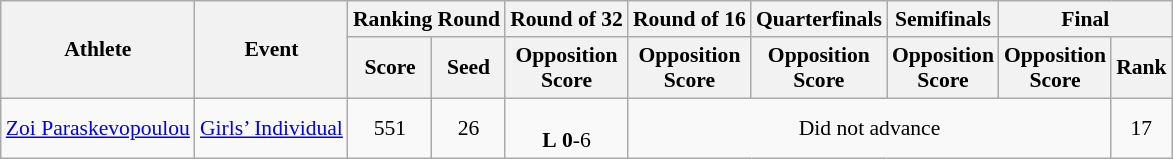<table class="wikitable" border="1" style="font-size:90%">
<tr>
<th rowspan=2>Athlete</th>
<th rowspan=2>Event</th>
<th colspan=2>Ranking Round</th>
<th>Round of 32</th>
<th>Round of 16</th>
<th>Quarterfinals</th>
<th>Semifinals</th>
<th colspan=2>Final</th>
</tr>
<tr>
<th>Score</th>
<th>Seed</th>
<th>Opposition<br>Score</th>
<th>Opposition<br>Score</th>
<th>Opposition<br>Score</th>
<th>Opposition<br>Score</th>
<th>Opposition<br>Score</th>
<th>Rank</th>
</tr>
<tr>
<td><a href='#'>Zoi Paraskevopoulou</a></td>
<td><a href='#'>Girls’ Individual</a></td>
<td align=center>551</td>
<td align=center>26</td>
<td align=center> <br> <strong>L</strong> <strong>0</strong>-6</td>
<td colspan=4 align=center>Did not advance</td>
<td align=center>17</td>
</tr>
</table>
